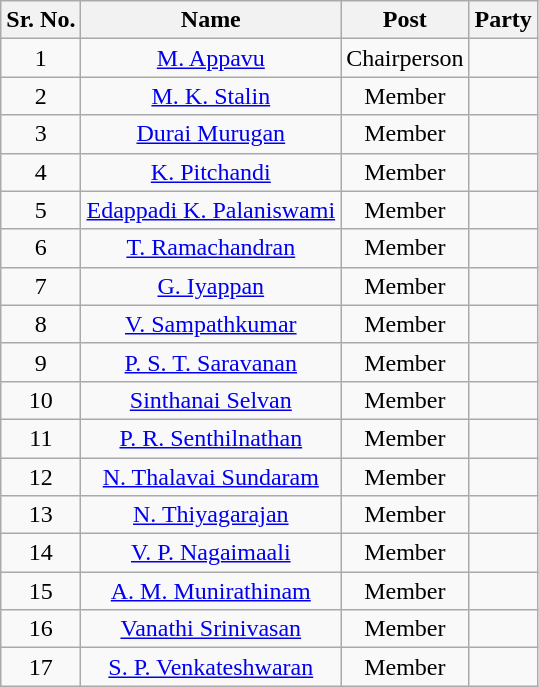<table class="wikitable sortable">
<tr>
<th>Sr. No.</th>
<th>Name</th>
<th>Post</th>
<th colspan="2">Party</th>
</tr>
<tr align="center">
<td>1</td>
<td><a href='#'>M. Appavu</a></td>
<td>Chairperson</td>
<td></td>
</tr>
<tr align="center">
<td>2</td>
<td><a href='#'>M. K. Stalin</a></td>
<td>Member</td>
<td></td>
</tr>
<tr align="center">
<td>3</td>
<td><a href='#'>Durai Murugan</a></td>
<td>Member</td>
<td></td>
</tr>
<tr align="center">
<td>4</td>
<td><a href='#'>K. Pitchandi</a></td>
<td>Member</td>
<td></td>
</tr>
<tr align="center">
<td>5</td>
<td><a href='#'>Edappadi K. Palaniswami</a></td>
<td>Member</td>
<td></td>
</tr>
<tr align="center">
<td>6</td>
<td><a href='#'>T. Ramachandran</a></td>
<td>Member</td>
<td></td>
</tr>
<tr align="center">
<td>7</td>
<td><a href='#'>G. Iyappan</a></td>
<td>Member</td>
<td></td>
</tr>
<tr align="center">
<td>8</td>
<td><a href='#'>V. Sampathkumar</a></td>
<td>Member</td>
<td></td>
</tr>
<tr align="center">
<td>9</td>
<td><a href='#'>P. S. T. Saravanan</a></td>
<td>Member</td>
<td></td>
</tr>
<tr align="center">
<td>10</td>
<td><a href='#'>Sinthanai Selvan</a></td>
<td>Member</td>
<td></td>
</tr>
<tr align="center">
<td>11</td>
<td><a href='#'>P. R. Senthilnathan</a></td>
<td>Member</td>
<td></td>
</tr>
<tr align="center">
<td>12</td>
<td><a href='#'>N. Thalavai Sundaram</a></td>
<td>Member</td>
<td></td>
</tr>
<tr align="center">
<td>13</td>
<td><a href='#'>N. Thiyagarajan</a></td>
<td>Member</td>
<td></td>
</tr>
<tr align="center">
<td>14</td>
<td><a href='#'>V. P. Nagaimaali</a></td>
<td>Member</td>
<td></td>
</tr>
<tr align="center">
<td>15</td>
<td><a href='#'>A. M. Munirathinam</a></td>
<td>Member</td>
<td></td>
</tr>
<tr align="center">
<td>16</td>
<td><a href='#'>Vanathi Srinivasan</a></td>
<td>Member</td>
<td></td>
</tr>
<tr align="center">
<td>17</td>
<td><a href='#'>S. P. Venkateshwaran</a></td>
<td>Member</td>
<td></td>
</tr>
</table>
